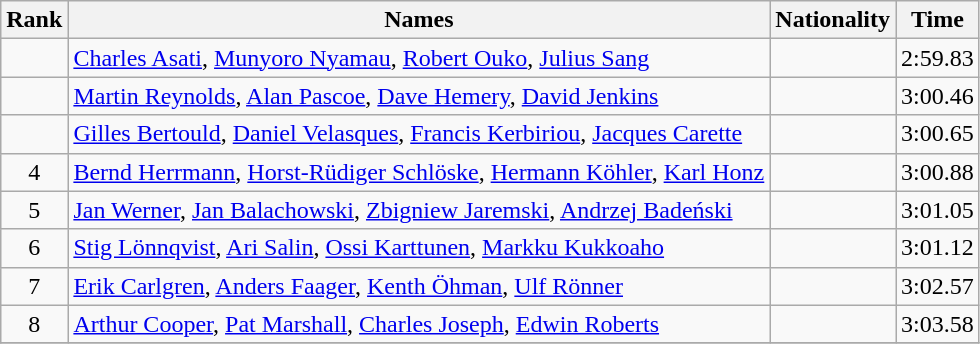<table class="wikitable sortable" style="text-align:center">
<tr>
<th>Rank</th>
<th>Names</th>
<th>Nationality</th>
<th>Time</th>
</tr>
<tr>
<td></td>
<td align=left><a href='#'>Charles Asati</a>, <a href='#'>Munyoro Nyamau</a>, <a href='#'>Robert Ouko</a>, <a href='#'>Julius Sang</a></td>
<td align=left></td>
<td>2:59.83</td>
</tr>
<tr>
<td></td>
<td align=left><a href='#'>Martin Reynolds</a>, <a href='#'>Alan Pascoe</a>, <a href='#'>Dave Hemery</a>, <a href='#'>David Jenkins</a></td>
<td align=left></td>
<td>3:00.46</td>
</tr>
<tr>
<td></td>
<td align=left><a href='#'>Gilles Bertould</a>, <a href='#'>Daniel Velasques</a>, <a href='#'>Francis Kerbiriou</a>, <a href='#'>Jacques Carette</a></td>
<td align=left></td>
<td>3:00.65</td>
</tr>
<tr>
<td>4</td>
<td align=left><a href='#'>Bernd Herrmann</a>, <a href='#'>Horst-Rüdiger Schlöske</a>, <a href='#'>Hermann Köhler</a>, <a href='#'>Karl Honz</a></td>
<td align=left></td>
<td>3:00.88</td>
</tr>
<tr>
<td>5</td>
<td align=left><a href='#'>Jan Werner</a>, <a href='#'>Jan Balachowski</a>, <a href='#'>Zbigniew Jaremski</a>, <a href='#'>Andrzej Badeński</a></td>
<td align=left></td>
<td>3:01.05</td>
</tr>
<tr>
<td>6</td>
<td align=left><a href='#'>Stig Lönnqvist</a>, <a href='#'>Ari Salin</a>, <a href='#'>Ossi Karttunen</a>, <a href='#'>Markku Kukkoaho</a></td>
<td align=left></td>
<td>3:01.12</td>
</tr>
<tr>
<td>7</td>
<td align=left><a href='#'>Erik Carlgren</a>, <a href='#'>Anders Faager</a>, <a href='#'>Kenth Öhman</a>, <a href='#'>Ulf Rönner</a></td>
<td align=left></td>
<td>3:02.57</td>
</tr>
<tr>
<td>8</td>
<td align=left><a href='#'>Arthur Cooper</a>, <a href='#'>Pat Marshall</a>, <a href='#'>Charles Joseph</a>, <a href='#'>Edwin Roberts</a></td>
<td align=left></td>
<td>3:03.58</td>
</tr>
<tr>
</tr>
</table>
